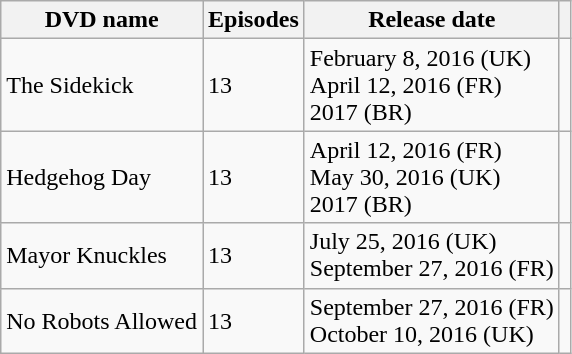<table class="wikitable">
<tr>
<th>DVD name</th>
<th>Episodes</th>
<th>Release date</th>
<th></th>
</tr>
<tr>
<td>The Sidekick</td>
<td>13</td>
<td>February 8, 2016 (UK)<br>April 12, 2016 (FR)<br>2017 (BR)</td>
<td></td>
</tr>
<tr>
<td>Hedgehog Day</td>
<td>13</td>
<td>April 12, 2016 (FR)<br>May 30, 2016 (UK)<br>2017 (BR)</td>
<td></td>
</tr>
<tr>
<td>Mayor Knuckles</td>
<td>13</td>
<td>July 25, 2016 (UK)<br>September 27, 2016 (FR)</td>
<td></td>
</tr>
<tr>
<td>No Robots Allowed</td>
<td>13</td>
<td>September 27, 2016 (FR)<br>October 10, 2016 (UK)</td>
<td></td>
</tr>
</table>
